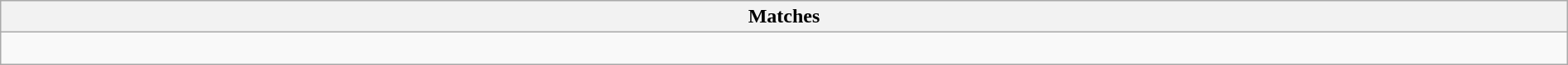<table class="wikitable collapsible collapsed" style="width:100%;">
<tr>
<th>Matches</th>
</tr>
<tr>
<td><br></td>
</tr>
</table>
